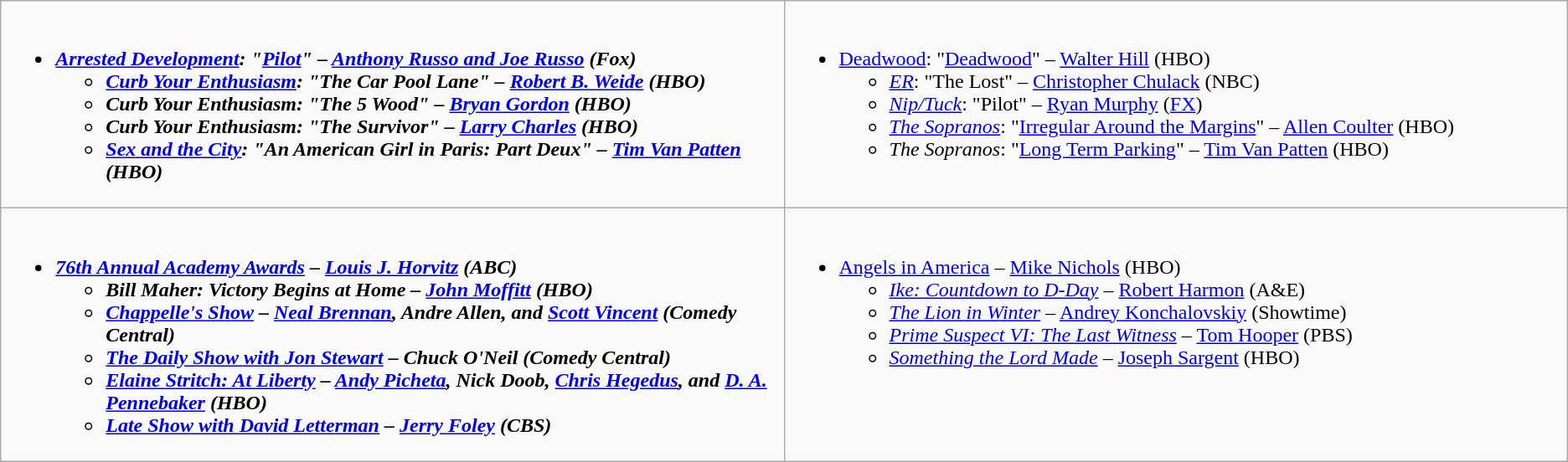<table class="wikitable">
<tr>
<td style="vertical-align:top;" width="50%"><br><ul><li><strong><em><a href='#'>Arrested Development</a><em>: "<a href='#'>Pilot</a>" – <a href='#'>Anthony Russo and Joe Russo</a> (Fox)<strong><ul><li></em><a href='#'>Curb Your Enthusiasm</a><em>: "The Car Pool Lane" – <a href='#'>Robert B. Weide</a> (HBO)</li><li></em>Curb Your Enthusiasm<em>: "The 5 Wood" – <a href='#'>Bryan Gordon</a> (HBO)</li><li></em>Curb Your Enthusiasm<em>: "The Survivor" – <a href='#'>Larry Charles</a> (HBO)</li><li></em><a href='#'>Sex and the City</a><em>: "An American Girl in Paris: Part Deux" – <a href='#'>Tim Van Patten</a> (HBO)</li></ul></li></ul></td>
<td style="vertical-align:top;" width="50%"><br><ul><li></em></strong><a href='#'>Deadwood</a></em>: "<a href='#'>Deadwood</a>" – <a href='#'>Walter Hill</a> (HBO)</strong><ul><li><em><a href='#'>ER</a></em>: "The Lost" – <a href='#'>Christopher Chulack</a> (NBC)</li><li><em><a href='#'>Nip/Tuck</a></em>: "Pilot" – <a href='#'>Ryan Murphy</a> (<a href='#'>FX</a>)</li><li><em><a href='#'>The Sopranos</a></em>: "<a href='#'>Irregular Around the Margins</a>" – <a href='#'>Allen Coulter</a> (HBO)</li><li><em>The Sopranos</em>: "<a href='#'>Long Term Parking</a>" – <a href='#'>Tim Van Patten</a> (HBO)</li></ul></li></ul></td>
</tr>
<tr>
<td style="vertical-align:top;" width="50%"><br><ul><li><strong><em><a href='#'>76th Annual Academy Awards</a><em> – <a href='#'>Louis J. Horvitz</a> (ABC)<strong><ul><li></em>Bill Maher: Victory Begins at Home<em> – <a href='#'>John Moffitt</a> (HBO)</li><li></em><a href='#'>Chappelle's Show</a><em> – <a href='#'>Neal Brennan</a>, Andre Allen, and <a href='#'>Scott Vincent</a> (Comedy Central)</li><li></em><a href='#'>The Daily Show with Jon Stewart</a><em> – Chuck O'Neil (Comedy Central)</li><li></em><a href='#'>Elaine Stritch: At Liberty</a><em> – <a href='#'>Andy Picheta</a>, Nick Doob, <a href='#'>Chris Hegedus</a>, and <a href='#'>D. A. Pennebaker</a> (HBO)</li><li></em><a href='#'>Late Show with David Letterman</a><em> – <a href='#'>Jerry Foley</a> (CBS)</li></ul></li></ul></td>
<td style="vertical-align:top;" width="50%"><br><ul><li></em></strong><a href='#'>Angels in America</a></em> – <a href='#'>Mike Nichols</a> (HBO)</strong><ul><li><em><a href='#'>Ike: Countdown to D-Day</a></em> – <a href='#'>Robert Harmon</a> (A&E)</li><li><em><a href='#'>The Lion in Winter</a></em> – <a href='#'>Andrey Konchalovskiy</a> (Showtime)</li><li><em><a href='#'>Prime Suspect VI: The Last Witness</a></em> – <a href='#'>Tom Hooper</a> (PBS)</li><li><em><a href='#'>Something the Lord Made</a></em> – <a href='#'>Joseph Sargent</a> (HBO)</li></ul></li></ul></td>
</tr>
</table>
